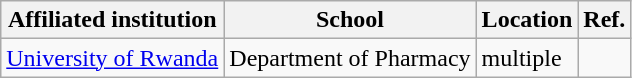<table class="wikitable sortable">
<tr>
<th>Affiliated institution</th>
<th>School</th>
<th>Location</th>
<th>Ref.</th>
</tr>
<tr>
<td><a href='#'>University of Rwanda</a></td>
<td>Department of Pharmacy</td>
<td>multiple</td>
<td></td>
</tr>
</table>
